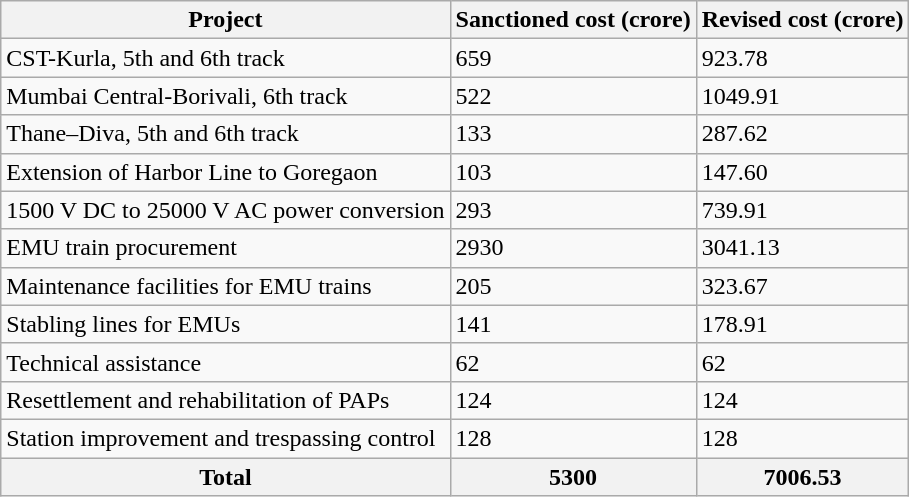<table class="wikitable">
<tr>
<th>Project</th>
<th>Sanctioned cost (crore)</th>
<th>Revised cost (crore)</th>
</tr>
<tr>
<td>CST-Kurla, 5th and 6th track</td>
<td>659</td>
<td>923.78</td>
</tr>
<tr>
<td>Mumbai Central-Borivali, 6th track</td>
<td>522</td>
<td>1049.91</td>
</tr>
<tr>
<td>Thane–Diva, 5th and 6th track</td>
<td>133</td>
<td>287.62</td>
</tr>
<tr>
<td>Extension of Harbor Line to Goregaon</td>
<td>103</td>
<td>147.60</td>
</tr>
<tr>
<td>1500 V DC to 25000 V AC power conversion</td>
<td>293</td>
<td>739.91</td>
</tr>
<tr>
<td>EMU train procurement</td>
<td>2930</td>
<td>3041.13</td>
</tr>
<tr>
<td>Maintenance facilities for EMU trains</td>
<td>205</td>
<td>323.67</td>
</tr>
<tr>
<td>Stabling lines for EMUs</td>
<td>141</td>
<td>178.91</td>
</tr>
<tr>
<td>Technical assistance</td>
<td>62</td>
<td>62</td>
</tr>
<tr>
<td>Resettlement and rehabilitation of PAPs</td>
<td>124</td>
<td>124</td>
</tr>
<tr>
<td>Station improvement and trespassing control</td>
<td>128</td>
<td>128</td>
</tr>
<tr>
<th>Total</th>
<th>5300</th>
<th>7006.53</th>
</tr>
</table>
